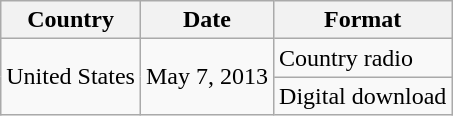<table class="wikitable plainrowheaders">
<tr>
<th scope="col">Country</th>
<th scope="col">Date</th>
<th scope="col">Format</th>
</tr>
<tr>
<td rowspan="2">United States</td>
<td rowspan="2">May 7, 2013</td>
<td>Country radio</td>
</tr>
<tr>
<td>Digital download</td>
</tr>
</table>
